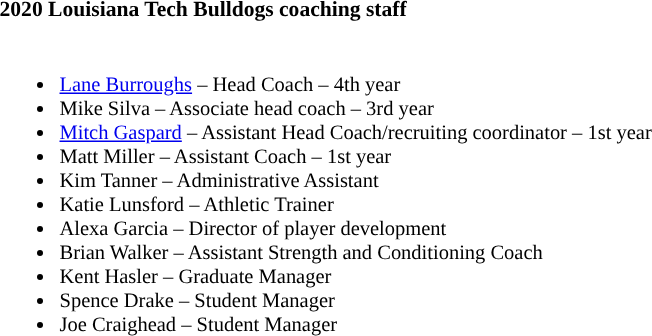<table class="toccolours" style="text-align: left; font-size:90%;">
<tr>
<th colspan="9">2020 Louisiana Tech Bulldogs coaching staff</th>
</tr>
<tr>
<td style="font-size: 95%;" valign="top"><br><ul><li><a href='#'>Lane Burroughs</a> – Head Coach – 4th year</li><li>Mike Silva – Associate head coach – 3rd year</li><li><a href='#'>Mitch Gaspard</a> – Assistant Head Coach/recruiting coordinator – 1st year</li><li>Matt Miller – Assistant Coach – 1st year</li><li>Kim Tanner – Administrative Assistant</li><li>Katie Lunsford – Athletic Trainer</li><li>Alexa Garcia – Director of player development</li><li>Brian Walker – Assistant Strength and Conditioning Coach</li><li>Kent Hasler – Graduate Manager</li><li>Spence Drake – Student Manager</li><li>Joe Craighead – Student Manager</li></ul></td>
</tr>
</table>
